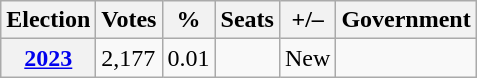<table class=wikitable>
<tr>
<th>Election</th>
<th>Votes</th>
<th>%</th>
<th>Seats</th>
<th>+/–</th>
<th>Government</th>
</tr>
<tr>
<th><a href='#'>2023</a></th>
<td>2,177</td>
<td>0.01</td>
<td></td>
<td>New</td>
<td></td>
</tr>
</table>
